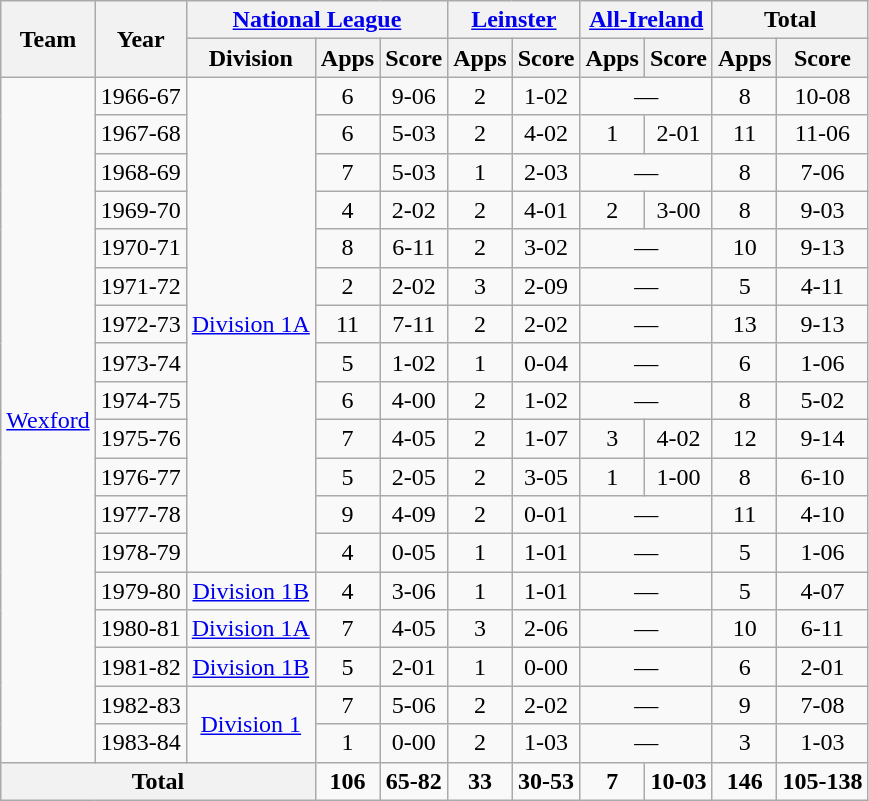<table class="wikitable" style="text-align:center">
<tr>
<th rowspan="2">Team</th>
<th rowspan="2">Year</th>
<th colspan="3"><a href='#'>National League</a></th>
<th colspan="2"><a href='#'>Leinster</a></th>
<th colspan="2"><a href='#'>All-Ireland</a></th>
<th colspan="2">Total</th>
</tr>
<tr>
<th>Division</th>
<th>Apps</th>
<th>Score</th>
<th>Apps</th>
<th>Score</th>
<th>Apps</th>
<th>Score</th>
<th>Apps</th>
<th>Score</th>
</tr>
<tr>
<td rowspan="18"><a href='#'>Wexford</a></td>
<td>1966-67</td>
<td rowspan="13"><a href='#'>Division 1A</a></td>
<td>6</td>
<td>9-06</td>
<td>2</td>
<td>1-02</td>
<td colspan=2>—</td>
<td>8</td>
<td>10-08</td>
</tr>
<tr>
<td>1967-68</td>
<td>6</td>
<td>5-03</td>
<td>2</td>
<td>4-02</td>
<td>1</td>
<td>2-01</td>
<td>11</td>
<td>11-06</td>
</tr>
<tr>
<td>1968-69</td>
<td>7</td>
<td>5-03</td>
<td>1</td>
<td>2-03</td>
<td colspan=2>—</td>
<td>8</td>
<td>7-06</td>
</tr>
<tr>
<td>1969-70</td>
<td>4</td>
<td>2-02</td>
<td>2</td>
<td>4-01</td>
<td>2</td>
<td>3-00</td>
<td>8</td>
<td>9-03</td>
</tr>
<tr>
<td>1970-71</td>
<td>8</td>
<td>6-11</td>
<td>2</td>
<td>3-02</td>
<td colspan=2>—</td>
<td>10</td>
<td>9-13</td>
</tr>
<tr>
<td>1971-72</td>
<td>2</td>
<td>2-02</td>
<td>3</td>
<td>2-09</td>
<td colspan=2>—</td>
<td>5</td>
<td>4-11</td>
</tr>
<tr>
<td>1972-73</td>
<td>11</td>
<td>7-11</td>
<td>2</td>
<td>2-02</td>
<td colspan=2>—</td>
<td>13</td>
<td>9-13</td>
</tr>
<tr>
<td>1973-74</td>
<td>5</td>
<td>1-02</td>
<td>1</td>
<td>0-04</td>
<td colspan=2>—</td>
<td>6</td>
<td>1-06</td>
</tr>
<tr>
<td>1974-75</td>
<td>6</td>
<td>4-00</td>
<td>2</td>
<td>1-02</td>
<td colspan=2>—</td>
<td>8</td>
<td>5-02</td>
</tr>
<tr>
<td>1975-76</td>
<td>7</td>
<td>4-05</td>
<td>2</td>
<td>1-07</td>
<td>3</td>
<td>4-02</td>
<td>12</td>
<td>9-14</td>
</tr>
<tr>
<td>1976-77</td>
<td>5</td>
<td>2-05</td>
<td>2</td>
<td>3-05</td>
<td>1</td>
<td>1-00</td>
<td>8</td>
<td>6-10</td>
</tr>
<tr>
<td>1977-78</td>
<td>9</td>
<td>4-09</td>
<td>2</td>
<td>0-01</td>
<td colspan=2>—</td>
<td>11</td>
<td>4-10</td>
</tr>
<tr>
<td>1978-79</td>
<td>4</td>
<td>0-05</td>
<td>1</td>
<td>1-01</td>
<td colspan=2>—</td>
<td>5</td>
<td>1-06</td>
</tr>
<tr>
<td>1979-80</td>
<td rowspan="1"><a href='#'>Division 1B</a></td>
<td>4</td>
<td>3-06</td>
<td>1</td>
<td>1-01</td>
<td colspan=2>—</td>
<td>5</td>
<td>4-07</td>
</tr>
<tr>
<td>1980-81</td>
<td rowspan="1"><a href='#'>Division 1A</a></td>
<td>7</td>
<td>4-05</td>
<td>3</td>
<td>2-06</td>
<td colspan=2>—</td>
<td>10</td>
<td>6-11</td>
</tr>
<tr>
<td>1981-82</td>
<td rowspan="1"><a href='#'>Division 1B</a></td>
<td>5</td>
<td>2-01</td>
<td>1</td>
<td>0-00</td>
<td colspan=2>—</td>
<td>6</td>
<td>2-01</td>
</tr>
<tr>
<td>1982-83</td>
<td rowspan="2"><a href='#'>Division 1</a></td>
<td>7</td>
<td>5-06</td>
<td>2</td>
<td>2-02</td>
<td colspan=2>—</td>
<td>9</td>
<td>7-08</td>
</tr>
<tr>
<td>1983-84</td>
<td>1</td>
<td>0-00</td>
<td>2</td>
<td>1-03</td>
<td colspan=2>—</td>
<td>3</td>
<td>1-03</td>
</tr>
<tr>
<th colspan="3">Total</th>
<td><strong>106</strong></td>
<td><strong>65-82</strong></td>
<td><strong>33</strong></td>
<td><strong>30-53</strong></td>
<td><strong>7</strong></td>
<td><strong>10-03</strong></td>
<td><strong>146</strong></td>
<td><strong>105-138</strong></td>
</tr>
</table>
